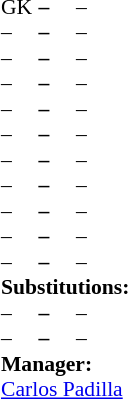<table style = "font-size: 90%" cellspacing = "0" cellpadding = "0">
<tr>
<td colspan = 4></td>
</tr>
<tr>
<th style="width:25px;"></th>
<th style="width:25px;"></th>
</tr>
<tr>
<td>GK</td>
<td><strong>–</strong></td>
<td>–</td>
</tr>
<tr>
<td>–</td>
<td><strong>–</strong></td>
<td>–</td>
</tr>
<tr>
<td>–</td>
<td><strong>–</strong></td>
<td>–</td>
</tr>
<tr>
<td>–</td>
<td><strong>–</strong></td>
<td>–</td>
</tr>
<tr>
<td>–</td>
<td><strong>–</strong></td>
<td>–</td>
</tr>
<tr>
<td>–</td>
<td><strong>–</strong></td>
<td>–</td>
</tr>
<tr>
<td>–</td>
<td><strong>–</strong></td>
<td>–</td>
</tr>
<tr>
<td>–</td>
<td><strong>–</strong></td>
<td>–</td>
</tr>
<tr>
<td>–</td>
<td><strong>–</strong></td>
<td>–</td>
</tr>
<tr>
<td>–</td>
<td><strong>–</strong></td>
<td>–</td>
</tr>
<tr>
<td>–</td>
<td><strong>–</strong></td>
<td>–</td>
</tr>
<tr>
<td colspan = 3><strong>Substitutions:</strong></td>
</tr>
<tr>
<td>–</td>
<td><strong>–</strong></td>
<td>–</td>
</tr>
<tr>
<td>–</td>
<td><strong>–</strong></td>
<td>–</td>
</tr>
<tr>
<td colspan = 3><strong>Manager:</strong></td>
</tr>
<tr>
<td colspan = 3> <a href='#'>Carlos Padilla</a></td>
</tr>
</table>
